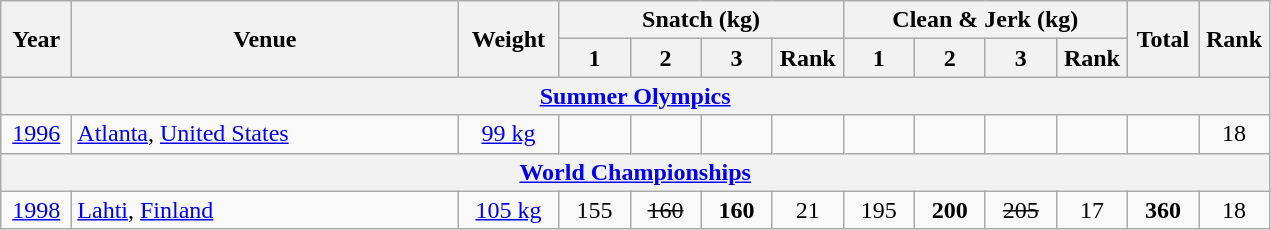<table class = "wikitable" style="text-align:center;">
<tr>
<th rowspan=2 width=40>Year</th>
<th rowspan=2 width=250>Venue</th>
<th rowspan=2 width=60>Weight</th>
<th colspan=4>Snatch (kg)</th>
<th colspan=4>Clean & Jerk (kg)</th>
<th rowspan=2 width=40>Total</th>
<th rowspan=2 width=40>Rank</th>
</tr>
<tr>
<th width=40>1</th>
<th width=40>2</th>
<th width=40>3</th>
<th width=40>Rank</th>
<th width=40>1</th>
<th width=40>2</th>
<th width=40>3</th>
<th width=40>Rank</th>
</tr>
<tr>
<th colspan=13><a href='#'>Summer Olympics</a></th>
</tr>
<tr>
<td><a href='#'>1996</a></td>
<td align=left> <a href='#'>Atlanta</a>, <a href='#'>United States</a></td>
<td><a href='#'>99 kg</a></td>
<td></td>
<td></td>
<td></td>
<td></td>
<td></td>
<td></td>
<td></td>
<td></td>
<td></td>
<td>18</td>
</tr>
<tr>
<th colspan=13><a href='#'>World Championships</a></th>
</tr>
<tr>
<td><a href='#'>1998</a></td>
<td align=left> <a href='#'>Lahti</a>, <a href='#'>Finland</a></td>
<td><a href='#'>105 kg</a></td>
<td>155</td>
<td><s>160</s></td>
<td><strong>160</strong></td>
<td>21</td>
<td>195</td>
<td><strong>200</strong></td>
<td><s>205</s></td>
<td>17</td>
<td><strong>360</strong></td>
<td>18</td>
</tr>
</table>
